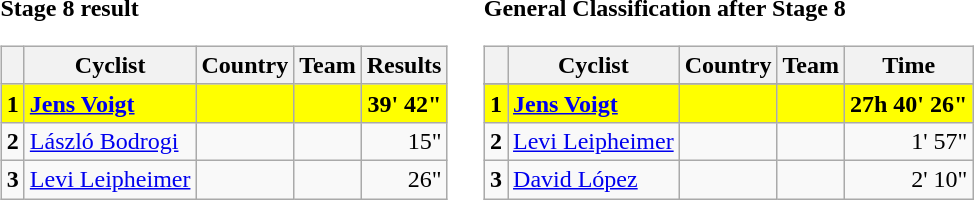<table>
<tr>
<td><strong>Stage 8 result</strong><br><table class="wikitable">
<tr>
<th></th>
<th>Cyclist</th>
<th>Country</th>
<th>Team</th>
<th>Results</th>
</tr>
<tr style="background:yellow">
<td><strong>1</strong></td>
<td><strong><a href='#'>Jens Voigt</a></strong></td>
<td><strong></strong></td>
<td><strong></strong></td>
<td align=right><strong>39' 42"</strong></td>
</tr>
<tr>
<td><strong>2</strong></td>
<td><a href='#'>László Bodrogi</a></td>
<td></td>
<td></td>
<td align=right>15"</td>
</tr>
<tr>
<td><strong>3</strong></td>
<td><a href='#'>Levi Leipheimer</a></td>
<td></td>
<td></td>
<td align=right>26"</td>
</tr>
</table>
</td>
<td></td>
<td><strong>General Classification after Stage 8</strong><br><table class="wikitable">
<tr>
<th></th>
<th>Cyclist</th>
<th>Country</th>
<th>Team</th>
<th>Time</th>
</tr>
<tr>
</tr>
<tr style="background:yellow">
<td><strong>1</strong></td>
<td><strong><a href='#'>Jens Voigt</a></strong></td>
<td><strong></strong></td>
<td><strong></strong></td>
<td align=right><strong>27h 40' 26"</strong></td>
</tr>
<tr>
<td><strong>2</strong></td>
<td><a href='#'>Levi Leipheimer</a></td>
<td></td>
<td></td>
<td align=right>1' 57"</td>
</tr>
<tr>
<td><strong>3</strong></td>
<td><a href='#'>David López</a></td>
<td></td>
<td></td>
<td align=right>2' 10"</td>
</tr>
</table>
</td>
</tr>
</table>
